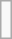<table class="wikitable">
<tr>
<td><br></td>
</tr>
</table>
